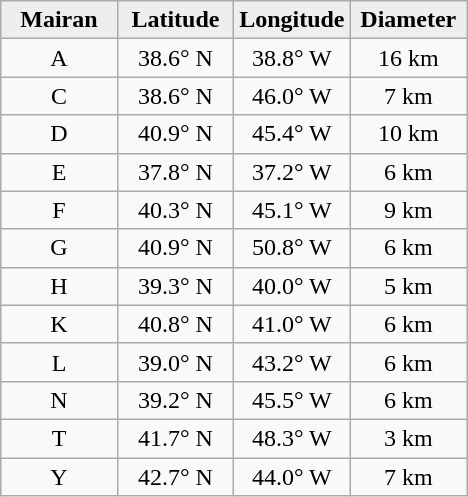<table class="wikitable">
<tr>
<th width="25%" style="background:#eeeeee;">Mairan</th>
<th width="25%" style="background:#eeeeee;">Latitude</th>
<th width="25%" style="background:#eeeeee;">Longitude</th>
<th width="25%" style="background:#eeeeee;">Diameter</th>
</tr>
<tr>
<td align="center">A</td>
<td align="center">38.6° N</td>
<td align="center">38.8° W</td>
<td align="center">16 km</td>
</tr>
<tr>
<td align="center">C</td>
<td align="center">38.6° N</td>
<td align="center">46.0° W</td>
<td align="center">7 km</td>
</tr>
<tr>
<td align="center">D</td>
<td align="center">40.9° N</td>
<td align="center">45.4° W</td>
<td align="center">10 km</td>
</tr>
<tr>
<td align="center">E</td>
<td align="center">37.8° N</td>
<td align="center">37.2° W</td>
<td align="center">6 km</td>
</tr>
<tr>
<td align="center">F</td>
<td align="center">40.3° N</td>
<td align="center">45.1° W</td>
<td align="center">9 km</td>
</tr>
<tr>
<td align="center">G</td>
<td align="center">40.9° N</td>
<td align="center">50.8° W</td>
<td align="center">6 km</td>
</tr>
<tr>
<td align="center">H</td>
<td align="center">39.3° N</td>
<td align="center">40.0° W</td>
<td align="center">5 km</td>
</tr>
<tr>
<td align="center">K</td>
<td align="center">40.8° N</td>
<td align="center">41.0° W</td>
<td align="center">6 km</td>
</tr>
<tr>
<td align="center">L</td>
<td align="center">39.0° N</td>
<td align="center">43.2° W</td>
<td align="center">6 km</td>
</tr>
<tr>
<td align="center">N</td>
<td align="center">39.2° N</td>
<td align="center">45.5° W</td>
<td align="center">6 km</td>
</tr>
<tr>
<td align="center">T</td>
<td align="center">41.7° N</td>
<td align="center">48.3° W</td>
<td align="center">3 km</td>
</tr>
<tr>
<td align="center">Y</td>
<td align="center">42.7° N</td>
<td align="center">44.0° W</td>
<td align="center">7 km</td>
</tr>
</table>
